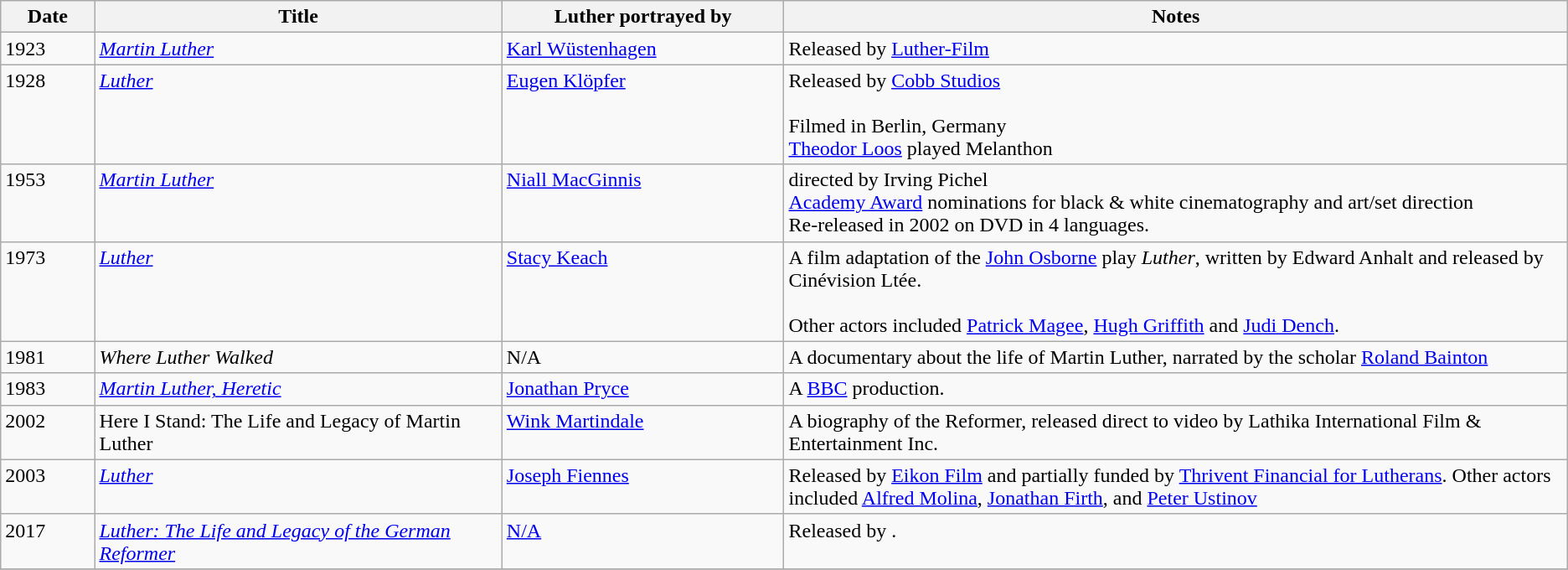<table class="wikitable sortable">
<tr>
<th width="6%">Date</th>
<th width="26%">Title</th>
<th width="18%">Luther portrayed by</th>
<th width="50%">Notes</th>
</tr>
<tr valign="top">
<td>1923</td>
<td><em><a href='#'>Martin Luther</a></em></td>
<td><a href='#'>Karl Wüstenhagen</a></td>
<td>Released by <a href='#'>Luther-Film</a><br></td>
</tr>
<tr valign="top">
<td>1928</td>
<td><em><a href='#'>Luther</a></em></td>
<td><a href='#'>Eugen Klöpfer</a></td>
<td>Released by <a href='#'>Cobb Studios</a><br><br>Filmed in Berlin, Germany<br>
<a href='#'>Theodor Loos</a> played Melanthon</td>
</tr>
<tr valign="top">
<td>1953</td>
<td><em><a href='#'>Martin Luther</a></em></td>
<td><a href='#'>Niall MacGinnis</a></td>
<td>directed by Irving Pichel<br><a href='#'>Academy Award</a> nominations for black & white cinematography and art/set direction
<br>Re-released in 2002 on DVD in 4 languages.</td>
</tr>
<tr valign="top">
<td>1973</td>
<td><em><a href='#'>Luther</a></em></td>
<td><a href='#'>Stacy Keach</a></td>
<td>A film adaptation of the <a href='#'>John Osborne</a> play <em>Luther</em>, written by Edward Anhalt and released by Cinévision Ltée.<br><br>Other actors included  <a href='#'>Patrick Magee</a>, <a href='#'>Hugh Griffith</a> and <a href='#'>Judi Dench</a>.</td>
</tr>
<tr valign="top">
<td>1981</td>
<td><em>Where Luther Walked</em></td>
<td>N/A</td>
<td>A documentary about the life of Martin Luther, narrated by the scholar <a href='#'>Roland Bainton</a></td>
</tr>
<tr valign="top">
<td>1983</td>
<td><em><a href='#'>Martin Luther, Heretic</a></em></td>
<td><a href='#'>Jonathan Pryce</a></td>
<td>A <a href='#'>BBC</a> production.</td>
</tr>
<tr valign="top">
<td>2002</td>
<td>Here I Stand: The Life and Legacy of Martin Luther</td>
<td><a href='#'>Wink Martindale</a></td>
<td>A biography of the Reformer, released direct to video by Lathika International Film & Entertainment Inc.</td>
</tr>
<tr valign="top">
<td>2003</td>
<td><em><a href='#'>Luther</a></em></td>
<td><a href='#'>Joseph Fiennes</a></td>
<td>Released by <a href='#'>Eikon Film</a> and partially funded by <a href='#'>Thrivent Financial for Lutherans</a>.  Other actors included <a href='#'>Alfred Molina</a>, <a href='#'>Jonathan Firth</a>, and <a href='#'>Peter Ustinov</a></td>
</tr>
<tr valign="top">
<td>2017</td>
<td><em><a href='#'>Luther: The Life and Legacy of the German Reformer</a></em></td>
<td><a href='#'>N/A</a></td>
<td>Released by .</td>
</tr>
<tr valign="top">
</tr>
</table>
